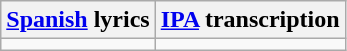<table class="wikitable">
<tr>
<th><a href='#'>Spanish</a> lyrics</th>
<th><a href='#'>IPA</a> transcription</th>
</tr>
<tr style="vertical-align:top; white-space:nowrap;">
<td></td>
<td></td>
</tr>
</table>
